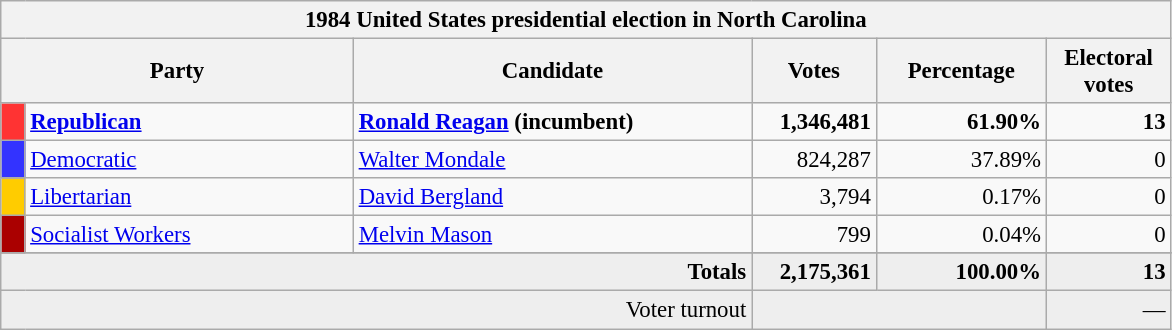<table class="wikitable" style="font-size: 95%;">
<tr>
<th colspan="6">1984 United States presidential election in North Carolina</th>
</tr>
<tr>
<th colspan="2" style="width: 15em">Party</th>
<th style="width: 17em">Candidate</th>
<th style="width: 5em">Votes</th>
<th style="width: 7em">Percentage</th>
<th style="width: 5em">Electoral votes</th>
</tr>
<tr>
<th style="background-color:#FF3333; width: 3px"></th>
<td style="width: 130px"><strong><a href='#'>Republican</a></strong></td>
<td><strong><a href='#'>Ronald Reagan</a> (incumbent)</strong></td>
<td align="right"><strong>1,346,481</strong></td>
<td align="right"><strong>61.90%</strong></td>
<td align="right"><strong>13</strong></td>
</tr>
<tr>
<th style="background-color:#3333FF; width: 3px"></th>
<td style="width: 130px"><a href='#'>Democratic</a></td>
<td><a href='#'>Walter Mondale</a></td>
<td align="right">824,287</td>
<td align="right">37.89%</td>
<td align="right">0</td>
</tr>
<tr>
<th style="background-color:#FFCC00; width: 3px"></th>
<td style="width: 130px"><a href='#'>Libertarian</a></td>
<td><a href='#'>David Bergland</a></td>
<td align="right">3,794</td>
<td align="right">0.17%</td>
<td align="right">0</td>
</tr>
<tr>
<th style="background-color:#aa0000; width: 3px"></th>
<td style="width: 130px"><a href='#'>Socialist Workers</a></td>
<td><a href='#'>Melvin Mason</a></td>
<td align="right">799</td>
<td align="right">0.04%</td>
<td align="right">0</td>
</tr>
<tr>
</tr>
<tr bgcolor="#EEEEEE">
<td colspan="3" align="right"><strong>Totals</strong></td>
<td align="right"><strong>2,175,361</strong></td>
<td align="right"><strong>100.00%</strong></td>
<td align="right"><strong>13</strong></td>
</tr>
<tr bgcolor="#EEEEEE">
<td colspan="3" align="right">Voter turnout</td>
<td colspan="2" align="right"></td>
<td align="right">—</td>
</tr>
</table>
